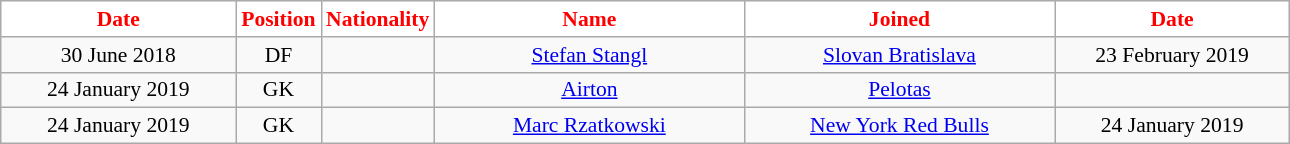<table class="wikitable"  style="text-align:center; font-size:90%; ">
<tr>
<th style="background:#FFFFFF; color:#FF0000; width:150px;">Date</th>
<th style="background:#FFFFFF; color:#FF0000; width:50px;">Position</th>
<th style="background:#FFFFFF; color:#FF0000; width:50px;">Nationality</th>
<th style="background:#FFFFFF; color:#FF0000; width:200px;">Name</th>
<th style="background:#FFFFFF; color:#FF0000; width:200px;">Joined</th>
<th style="background:#FFFFFF; color:#FF0000; width:150px;">Date</th>
</tr>
<tr>
<td>30 June 2018</td>
<td>DF</td>
<td></td>
<td><a href='#'>Stefan Stangl</a></td>
<td><a href='#'>Slovan Bratislava</a></td>
<td>23 February 2019</td>
</tr>
<tr>
<td>24 January 2019</td>
<td>GK</td>
<td></td>
<td><a href='#'>Airton</a></td>
<td><a href='#'>Pelotas</a></td>
<td></td>
</tr>
<tr>
<td>24 January 2019</td>
<td>GK</td>
<td></td>
<td><a href='#'>Marc Rzatkowski</a></td>
<td><a href='#'>New York Red Bulls</a></td>
<td>24 January 2019</td>
</tr>
</table>
